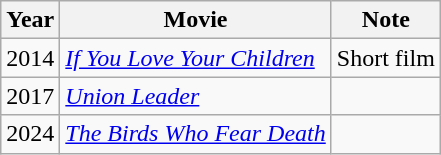<table class="wikitable sortable">
<tr>
<th>Year</th>
<th>Movie</th>
<th>Note</th>
</tr>
<tr>
<td>2014</td>
<td><em><a href='#'>If You Love Your Children</a></em></td>
<td>Short film</td>
</tr>
<tr>
<td>2017</td>
<td><em><a href='#'>Union Leader</a></em></td>
<td></td>
</tr>
<tr>
<td>2024</td>
<td><em><a href='#'>The Birds Who Fear Death</a></em></td>
<td></td>
</tr>
</table>
